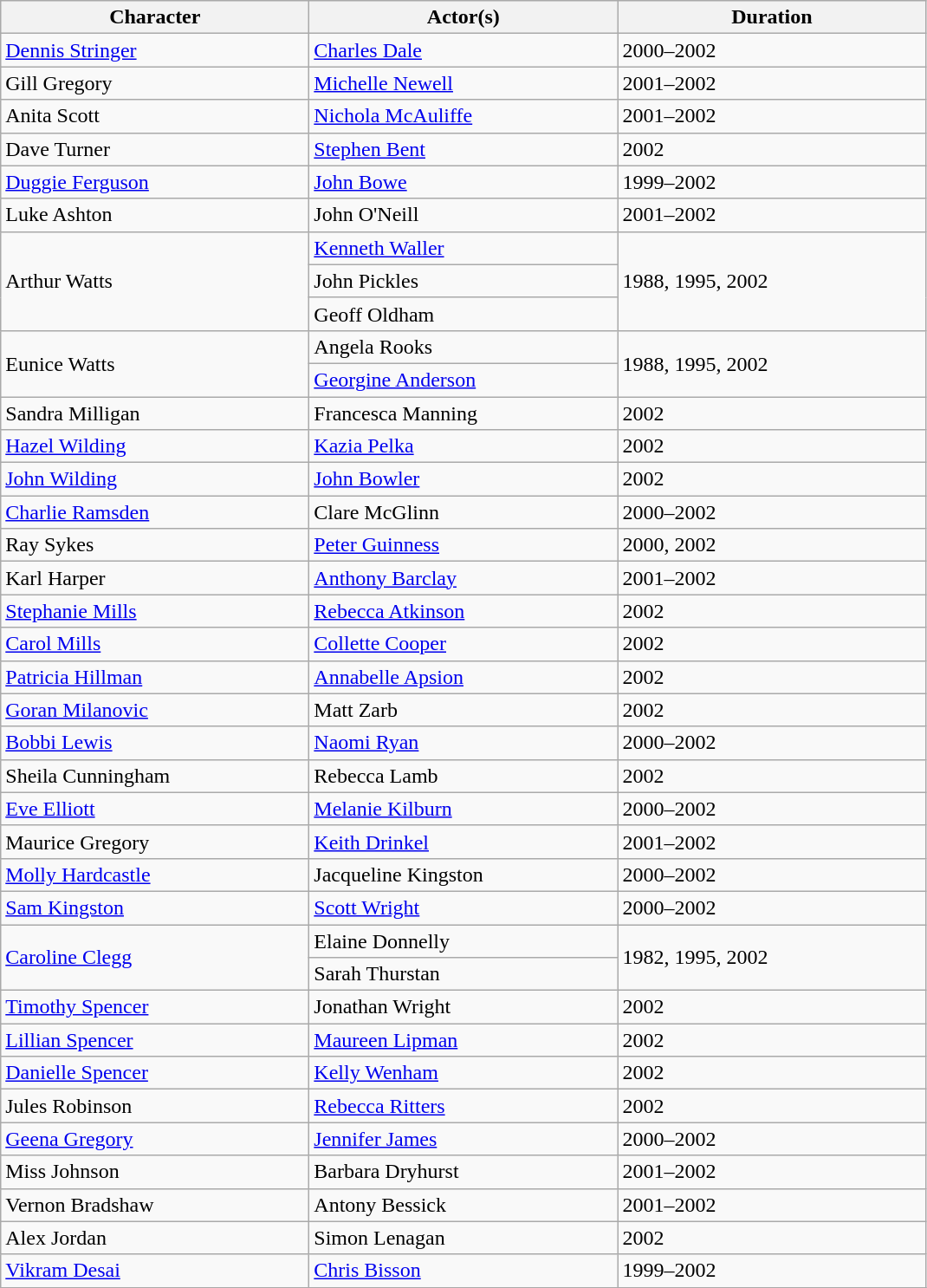<table class="wikitable">
<tr>
<th scope="col" style="width:230px;">Character</th>
<th scope="col" style="width:230px;">Actor(s)</th>
<th scope="col" style="width:230px;">Duration</th>
</tr>
<tr>
<td><a href='#'>Dennis Stringer</a></td>
<td><a href='#'>Charles Dale</a></td>
<td>2000–2002</td>
</tr>
<tr>
<td>Gill Gregory</td>
<td><a href='#'>Michelle Newell</a></td>
<td>2001–2002</td>
</tr>
<tr>
<td>Anita Scott</td>
<td><a href='#'>Nichola McAuliffe</a></td>
<td>2001–2002</td>
</tr>
<tr>
<td>Dave Turner</td>
<td><a href='#'>Stephen Bent</a></td>
<td>2002</td>
</tr>
<tr>
<td><a href='#'>Duggie Ferguson</a></td>
<td><a href='#'>John Bowe</a></td>
<td>1999–2002</td>
</tr>
<tr>
<td>Luke Ashton</td>
<td>John O'Neill</td>
<td>2001–2002</td>
</tr>
<tr>
<td rowspan="3">Arthur Watts</td>
<td><a href='#'>Kenneth Waller</a></td>
<td rowspan="3">1988, 1995, 2002</td>
</tr>
<tr>
<td>John Pickles</td>
</tr>
<tr>
<td>Geoff Oldham</td>
</tr>
<tr>
<td rowspan="2">Eunice Watts</td>
<td>Angela Rooks</td>
<td rowspan="2">1988, 1995, 2002</td>
</tr>
<tr>
<td><a href='#'>Georgine Anderson</a></td>
</tr>
<tr>
<td>Sandra Milligan</td>
<td>Francesca Manning</td>
<td>2002</td>
</tr>
<tr>
<td><a href='#'>Hazel Wilding</a></td>
<td><a href='#'>Kazia Pelka</a></td>
<td>2002</td>
</tr>
<tr>
<td><a href='#'>John Wilding</a></td>
<td><a href='#'>John Bowler</a></td>
<td>2002</td>
</tr>
<tr>
<td><a href='#'>Charlie Ramsden</a></td>
<td>Clare McGlinn</td>
<td>2000–2002</td>
</tr>
<tr>
<td>Ray Sykes</td>
<td><a href='#'>Peter Guinness</a></td>
<td>2000, 2002</td>
</tr>
<tr>
<td>Karl Harper</td>
<td><a href='#'>Anthony Barclay</a></td>
<td>2001–2002</td>
</tr>
<tr>
<td><a href='#'>Stephanie Mills</a></td>
<td><a href='#'>Rebecca Atkinson</a></td>
<td>2002</td>
</tr>
<tr>
<td><a href='#'>Carol Mills</a></td>
<td><a href='#'>Collette Cooper</a></td>
<td>2002</td>
</tr>
<tr>
<td><a href='#'>Patricia Hillman</a></td>
<td><a href='#'>Annabelle Apsion</a></td>
<td>2002</td>
</tr>
<tr>
<td><a href='#'>Goran Milanovic</a></td>
<td>Matt Zarb</td>
<td>2002</td>
</tr>
<tr>
<td><a href='#'>Bobbi Lewis</a></td>
<td><a href='#'>Naomi Ryan</a></td>
<td>2000–2002</td>
</tr>
<tr>
<td>Sheila Cunningham</td>
<td>Rebecca Lamb</td>
<td>2002</td>
</tr>
<tr>
<td><a href='#'>Eve Elliott</a></td>
<td><a href='#'>Melanie Kilburn</a></td>
<td>2000–2002</td>
</tr>
<tr>
<td>Maurice Gregory</td>
<td><a href='#'>Keith Drinkel</a></td>
<td>2001–2002</td>
</tr>
<tr>
<td><a href='#'>Molly Hardcastle</a></td>
<td>Jacqueline Kingston</td>
<td>2000–2002</td>
</tr>
<tr>
<td><a href='#'>Sam Kingston</a></td>
<td><a href='#'>Scott Wright</a></td>
<td>2000–2002</td>
</tr>
<tr>
<td rowspan="2"><a href='#'>Caroline Clegg</a></td>
<td>Elaine Donnelly</td>
<td rowspan="2">1982, 1995, 2002</td>
</tr>
<tr>
<td>Sarah Thurstan</td>
</tr>
<tr>
<td><a href='#'>Timothy Spencer</a></td>
<td>Jonathan Wright</td>
<td>2002</td>
</tr>
<tr>
<td><a href='#'>Lillian Spencer</a></td>
<td><a href='#'>Maureen Lipman</a></td>
<td>2002</td>
</tr>
<tr>
<td><a href='#'>Danielle Spencer</a></td>
<td><a href='#'>Kelly Wenham</a></td>
<td>2002</td>
</tr>
<tr>
<td>Jules Robinson</td>
<td><a href='#'>Rebecca Ritters</a></td>
<td>2002</td>
</tr>
<tr>
<td><a href='#'>Geena Gregory</a></td>
<td><a href='#'>Jennifer James</a></td>
<td>2000–2002</td>
</tr>
<tr>
<td>Miss Johnson</td>
<td>Barbara Dryhurst</td>
<td>2001–2002</td>
</tr>
<tr>
<td>Vernon Bradshaw</td>
<td>Antony Bessick</td>
<td>2001–2002</td>
</tr>
<tr>
<td>Alex Jordan</td>
<td>Simon Lenagan</td>
<td>2002</td>
</tr>
<tr>
<td><a href='#'>Vikram Desai</a></td>
<td><a href='#'>Chris Bisson</a></td>
<td>1999–2002</td>
</tr>
<tr>
</tr>
</table>
